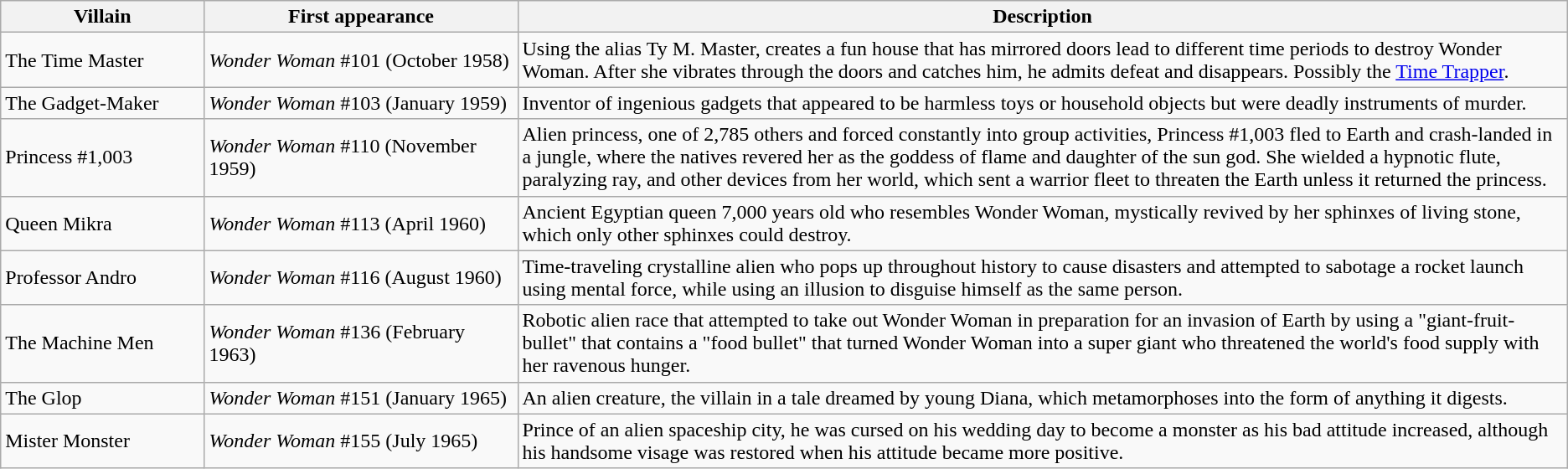<table class="wikitable">
<tr>
<th width="13%">Villain</th>
<th width="20%">First appearance</th>
<th width="67%">Description</th>
</tr>
<tr>
<td>The Time Master</td>
<td><em>Wonder Woman</em> #101 (October 1958)</td>
<td>Using the alias Ty M. Master, creates a fun house that has mirrored doors lead to different time periods to destroy Wonder Woman. After she vibrates through the doors and catches him, he admits defeat and disappears. Possibly the <a href='#'>Time Trapper</a>.</td>
</tr>
<tr>
<td>The Gadget-Maker</td>
<td><em>Wonder Woman</em> #103 (January 1959)</td>
<td>Inventor of ingenious gadgets that appeared to be harmless toys or household objects but were deadly instruments of murder.</td>
</tr>
<tr>
<td>Princess #1,003</td>
<td><em>Wonder Woman</em> #110 (November 1959)</td>
<td>Alien princess, one of 2,785 others and forced constantly into group activities, Princess #1,003 fled to Earth and crash-landed in a jungle, where the natives revered her as the goddess of flame and daughter of the sun god. She wielded a hypnotic flute, paralyzing ray, and other devices from her world, which sent a warrior fleet to threaten the Earth unless it returned the princess.</td>
</tr>
<tr>
<td>Queen Mikra</td>
<td><em>Wonder Woman</em> #113 (April 1960)</td>
<td>Ancient Egyptian queen 7,000 years old who resembles Wonder Woman, mystically revived by her sphinxes of living stone, which only other sphinxes could destroy.</td>
</tr>
<tr>
<td>Professor Andro</td>
<td><em>Wonder Woman</em> #116 (August 1960)</td>
<td>Time-traveling crystalline alien who pops up throughout history to cause disasters and attempted to sabotage a rocket launch using mental force, while using an illusion to disguise himself as the same person.</td>
</tr>
<tr>
<td>The Machine Men</td>
<td><em>Wonder Woman</em> #136 (February 1963)</td>
<td>Robotic alien race that attempted to take out Wonder Woman in preparation for an invasion of Earth by using a "giant-fruit-bullet" that contains a "food bullet" that turned Wonder Woman into a super giant who threatened the world's food supply with her ravenous hunger.</td>
</tr>
<tr>
<td>The Glop</td>
<td><em>Wonder Woman</em> #151 (January 1965)</td>
<td>An alien creature, the villain in a tale dreamed by young Diana, which metamorphoses into the form of anything it digests.</td>
</tr>
<tr>
<td>Mister Monster</td>
<td><em>Wonder Woman</em> #155 (July 1965)</td>
<td>Prince of an alien spaceship city, he was cursed on his wedding day to become a monster as his bad attitude increased, although his handsome visage was restored when his attitude became more positive.</td>
</tr>
</table>
